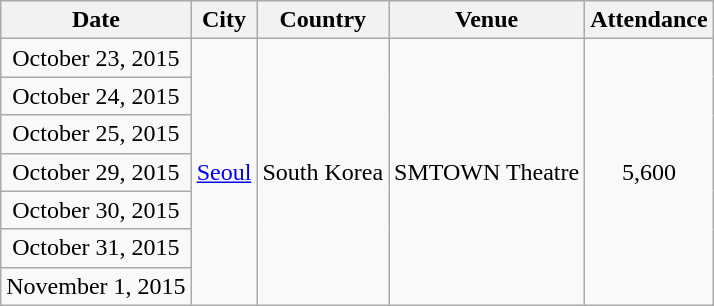<table class="wikitable plainrowheaders" style="text-align:center;">
<tr>
<th>Date</th>
<th>City</th>
<th>Country</th>
<th>Venue</th>
<th>Attendance</th>
</tr>
<tr>
<td>October 23, 2015</td>
<td rowspan="7"><a href='#'>Seoul</a></td>
<td rowspan="7">South Korea</td>
<td rowspan="7">SMTOWN Theatre</td>
<td rowspan="7">5,600</td>
</tr>
<tr>
<td>October 24, 2015</td>
</tr>
<tr>
<td>October 25, 2015</td>
</tr>
<tr>
<td>October 29, 2015</td>
</tr>
<tr>
<td>October 30, 2015</td>
</tr>
<tr>
<td>October 31, 2015</td>
</tr>
<tr>
<td>November 1, 2015</td>
</tr>
</table>
